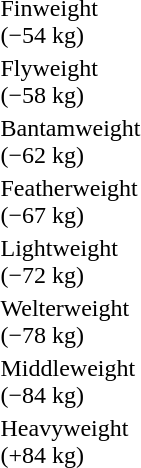<table>
<tr>
<td rowspan=2>Finweight<br>(−54 kg) </td>
<td rowspan=2></td>
<td rowspan=2></td>
<td></td>
</tr>
<tr>
<td></td>
</tr>
<tr>
<td rowspan=2>Flyweight<br>(−58 kg) </td>
<td rowspan=2></td>
<td rowspan=2></td>
<td></td>
</tr>
<tr>
<td></td>
</tr>
<tr>
<td rowspan=2>Bantamweight<br>(−62 kg) </td>
<td rowspan=2></td>
<td rowspan=2></td>
<td></td>
</tr>
<tr>
<td></td>
</tr>
<tr>
<td rowspan=2>Featherweight<br>(−67 kg) </td>
<td rowspan=2></td>
<td rowspan=2></td>
<td></td>
</tr>
<tr>
<td></td>
</tr>
<tr>
<td rowspan=2>Lightweight<br>(−72 kg) </td>
<td rowspan=2></td>
<td rowspan=2></td>
<td></td>
</tr>
<tr>
<td></td>
</tr>
<tr>
<td rowspan=2>Welterweight<br>(−78 kg) </td>
<td rowspan=2></td>
<td rowspan=2></td>
<td></td>
</tr>
<tr>
<td></td>
</tr>
<tr>
<td rowspan=2>Middleweight<br>(−84 kg) </td>
<td rowspan=2></td>
<td rowspan=2></td>
<td></td>
</tr>
<tr>
<td></td>
</tr>
<tr>
<td rowspan=2>Heavyweight<br>(+84 kg) </td>
<td rowspan=2></td>
<td rowspan=2></td>
<td></td>
</tr>
<tr>
<td></td>
</tr>
</table>
